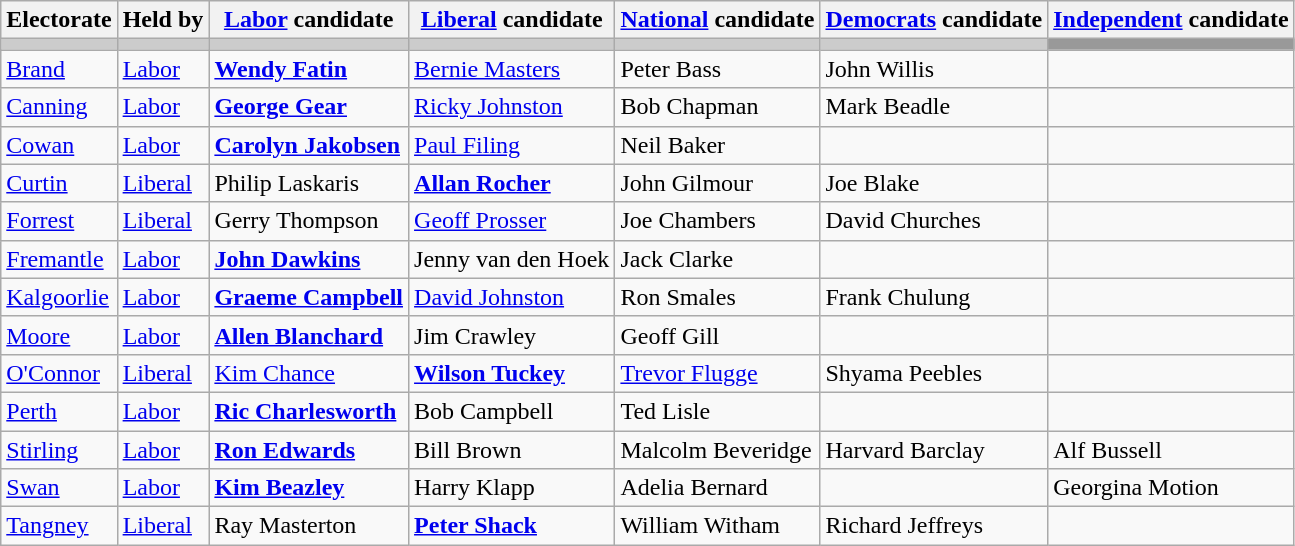<table class="wikitable">
<tr>
<th>Electorate</th>
<th>Held by</th>
<th><a href='#'>Labor</a> candidate</th>
<th><a href='#'>Liberal</a> candidate</th>
<th><a href='#'>National</a> candidate</th>
<th><a href='#'>Democrats</a> candidate</th>
<th><a href='#'>Independent</a> candidate</th>
</tr>
<tr bgcolor="#cccccc">
<td></td>
<td></td>
<td></td>
<td></td>
<td></td>
<td></td>
<td bgcolor="#999999"></td>
</tr>
<tr>
<td><a href='#'>Brand</a></td>
<td><a href='#'>Labor</a></td>
<td><strong><a href='#'>Wendy Fatin</a></strong></td>
<td><a href='#'>Bernie Masters</a></td>
<td>Peter Bass</td>
<td>John Willis</td>
<td></td>
</tr>
<tr>
<td><a href='#'>Canning</a></td>
<td><a href='#'>Labor</a></td>
<td><strong><a href='#'>George Gear</a></strong></td>
<td><a href='#'>Ricky Johnston</a></td>
<td>Bob Chapman</td>
<td>Mark Beadle</td>
<td></td>
</tr>
<tr>
<td><a href='#'>Cowan</a></td>
<td><a href='#'>Labor</a></td>
<td><strong><a href='#'>Carolyn Jakobsen</a></strong></td>
<td><a href='#'>Paul Filing</a></td>
<td>Neil Baker</td>
<td></td>
<td></td>
</tr>
<tr>
<td><a href='#'>Curtin</a></td>
<td><a href='#'>Liberal</a></td>
<td>Philip Laskaris</td>
<td><strong><a href='#'>Allan Rocher</a></strong></td>
<td>John Gilmour</td>
<td>Joe Blake</td>
<td></td>
</tr>
<tr>
<td><a href='#'>Forrest</a></td>
<td><a href='#'>Liberal</a></td>
<td>Gerry Thompson</td>
<td><a href='#'>Geoff Prosser</a></td>
<td>Joe Chambers</td>
<td>David Churches</td>
<td></td>
</tr>
<tr>
<td><a href='#'>Fremantle</a></td>
<td><a href='#'>Labor</a></td>
<td><strong><a href='#'>John Dawkins</a></strong></td>
<td>Jenny van den Hoek</td>
<td>Jack Clarke</td>
<td></td>
<td></td>
</tr>
<tr>
<td><a href='#'>Kalgoorlie</a></td>
<td><a href='#'>Labor</a></td>
<td><strong><a href='#'>Graeme Campbell</a></strong></td>
<td><a href='#'>David Johnston</a></td>
<td>Ron Smales</td>
<td>Frank Chulung</td>
<td></td>
</tr>
<tr>
<td><a href='#'>Moore</a></td>
<td><a href='#'>Labor</a></td>
<td><strong><a href='#'>Allen Blanchard</a></strong></td>
<td>Jim Crawley</td>
<td>Geoff Gill</td>
<td></td>
<td></td>
</tr>
<tr>
<td><a href='#'>O'Connor</a></td>
<td><a href='#'>Liberal</a></td>
<td><a href='#'>Kim Chance</a></td>
<td><strong><a href='#'>Wilson Tuckey</a></strong></td>
<td><a href='#'>Trevor Flugge</a></td>
<td>Shyama Peebles</td>
<td></td>
</tr>
<tr>
<td><a href='#'>Perth</a></td>
<td><a href='#'>Labor</a></td>
<td><strong><a href='#'>Ric Charlesworth</a></strong></td>
<td>Bob Campbell</td>
<td>Ted Lisle</td>
<td></td>
<td></td>
</tr>
<tr>
<td><a href='#'>Stirling</a></td>
<td><a href='#'>Labor</a></td>
<td><strong><a href='#'>Ron Edwards</a></strong></td>
<td>Bill Brown</td>
<td>Malcolm Beveridge</td>
<td>Harvard Barclay</td>
<td>Alf Bussell</td>
</tr>
<tr>
<td><a href='#'>Swan</a></td>
<td><a href='#'>Labor</a></td>
<td><strong><a href='#'>Kim Beazley</a></strong></td>
<td>Harry Klapp</td>
<td>Adelia Bernard</td>
<td></td>
<td>Georgina Motion</td>
</tr>
<tr>
<td><a href='#'>Tangney</a></td>
<td><a href='#'>Liberal</a></td>
<td>Ray Masterton</td>
<td><strong><a href='#'>Peter Shack</a></strong></td>
<td>William Witham</td>
<td>Richard Jeffreys</td>
<td></td>
</tr>
</table>
